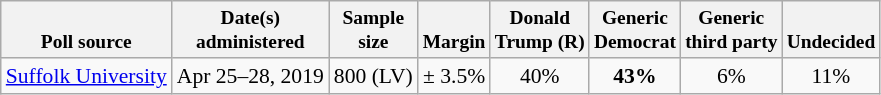<table class="wikitable" style="font-size:90%;text-align:center;">
<tr valign=bottom style="font-size:90%;">
<th>Poll source</th>
<th>Date(s)<br>administered</th>
<th>Sample<br>size</th>
<th>Margin<br></th>
<th>Donald<br>Trump (R)</th>
<th>Generic<br>Democrat</th>
<th>Generic<br>third party</th>
<th>Undecided</th>
</tr>
<tr>
<td style="text-align:left;"><a href='#'>Suffolk University</a></td>
<td>Apr 25–28, 2019</td>
<td>800 (LV)</td>
<td>± 3.5%</td>
<td>40%</td>
<td><strong>43%</strong></td>
<td>6%</td>
<td>11%</td>
</tr>
</table>
